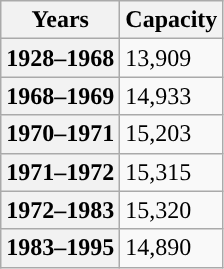<table class="wikitable">
<tr>
<th>Years</th>
<th>Capacity</th>
</tr>
<tr>
<th>1928–1968</th>
<td>13,909</td>
</tr>
<tr>
<th>1968–1969</th>
<td>14,933</td>
</tr>
<tr>
<th>1970–1971</th>
<td>15,203</td>
</tr>
<tr>
<th>1971–1972</th>
<td>15,315</td>
</tr>
<tr>
<th>1972–1983</th>
<td>15,320</td>
</tr>
<tr>
<th>1983–1995</th>
<td>14,890</td>
</tr>
</table>
